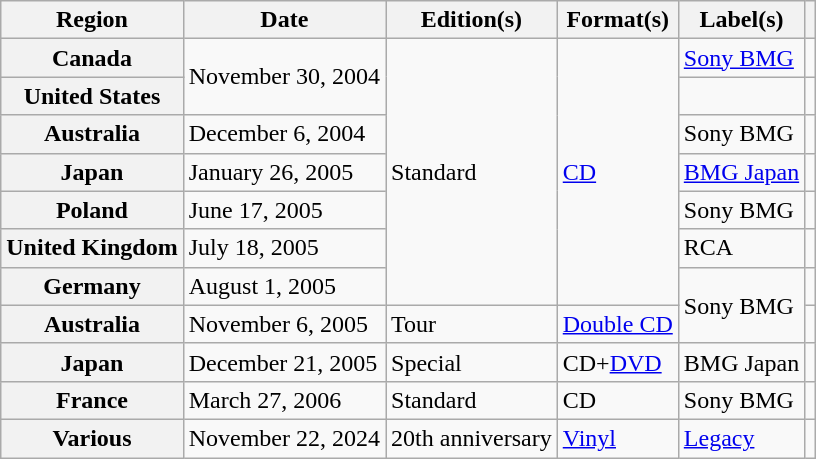<table class="wikitable sortable plainrowheaders">
<tr>
<th scope="col">Region</th>
<th scope="col">Date</th>
<th scope="col">Edition(s)</th>
<th scope="col">Format(s)</th>
<th scope="col">Label(s)</th>
<th scope="col"></th>
</tr>
<tr>
<th scope="row">Canada</th>
<td rowspan="2">November 30, 2004</td>
<td rowspan="7">Standard</td>
<td rowspan="7"><a href='#'>CD</a></td>
<td><a href='#'>Sony BMG</a></td>
<td></td>
</tr>
<tr>
<th scope="row">United States</th>
<td></td>
<td></td>
</tr>
<tr>
<th scope="row">Australia</th>
<td>December 6, 2004</td>
<td>Sony BMG</td>
<td></td>
</tr>
<tr>
<th scope="row">Japan</th>
<td>January 26, 2005</td>
<td><a href='#'>BMG Japan</a></td>
<td></td>
</tr>
<tr>
<th scope="row">Poland</th>
<td>June 17, 2005</td>
<td>Sony BMG</td>
<td></td>
</tr>
<tr>
<th scope="row">United Kingdom</th>
<td>July 18, 2005</td>
<td>RCA</td>
<td></td>
</tr>
<tr>
<th scope="row">Germany</th>
<td>August 1, 2005</td>
<td rowspan="2">Sony BMG</td>
<td></td>
</tr>
<tr>
<th scope="row">Australia</th>
<td>November 6, 2005</td>
<td>Tour</td>
<td><a href='#'>Double CD</a></td>
<td></td>
</tr>
<tr>
<th scope="row">Japan</th>
<td>December 21, 2005</td>
<td>Special</td>
<td>CD+<a href='#'>DVD</a></td>
<td>BMG Japan</td>
<td></td>
</tr>
<tr>
<th scope="row">France</th>
<td>March 27, 2006</td>
<td>Standard</td>
<td>CD</td>
<td>Sony BMG</td>
<td></td>
</tr>
<tr>
<th scope="row">Various</th>
<td>November 22, 2024</td>
<td>20th anniversary</td>
<td><a href='#'>Vinyl</a></td>
<td><a href='#'>Legacy</a></td>
<td></td>
</tr>
</table>
